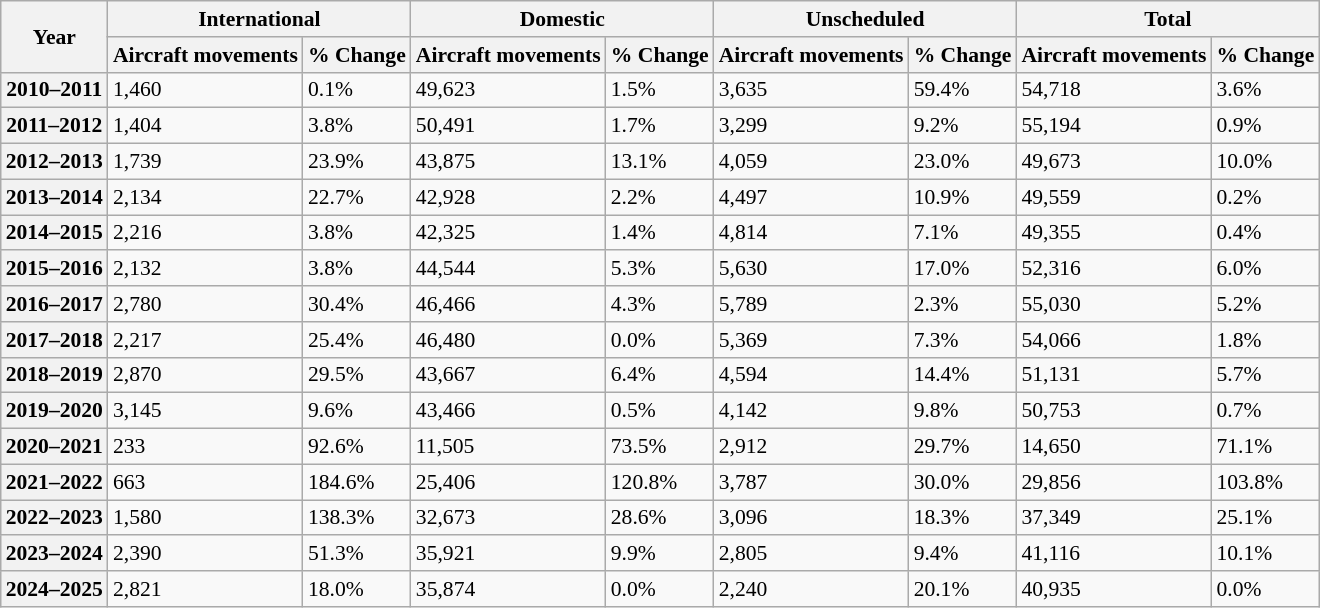<table class="wikitable" style="font-size:90%; margin:auto;">
<tr>
<th rowspan="2">Year</th>
<th colspan="2">International</th>
<th colspan="2">Domestic</th>
<th colspan="2">Unscheduled</th>
<th colspan="2">Total</th>
</tr>
<tr>
<th>Aircraft movements</th>
<th>% Change</th>
<th>Aircraft movements</th>
<th>% Change</th>
<th>Aircraft movements</th>
<th>% Change</th>
<th>Aircraft movements</th>
<th>% Change</th>
</tr>
<tr>
<th>2010–2011</th>
<td>1,460</td>
<td>0.1%</td>
<td>49,623</td>
<td>1.5%</td>
<td>3,635</td>
<td>59.4%</td>
<td>54,718</td>
<td>3.6%</td>
</tr>
<tr>
<th>2011–2012</th>
<td>1,404</td>
<td>3.8%</td>
<td>50,491</td>
<td>1.7%</td>
<td>3,299</td>
<td>9.2%</td>
<td>55,194</td>
<td>0.9%</td>
</tr>
<tr>
<th>2012–2013</th>
<td>1,739</td>
<td>23.9%</td>
<td>43,875</td>
<td>13.1%</td>
<td>4,059</td>
<td>23.0%</td>
<td>49,673</td>
<td>10.0%</td>
</tr>
<tr>
<th>2013–2014</th>
<td>2,134</td>
<td>22.7%</td>
<td>42,928</td>
<td>2.2%</td>
<td>4,497</td>
<td>10.9%</td>
<td>49,559</td>
<td>0.2%</td>
</tr>
<tr>
<th>2014–2015</th>
<td>2,216</td>
<td>3.8%</td>
<td>42,325</td>
<td>1.4%</td>
<td>4,814</td>
<td>7.1%</td>
<td>49,355</td>
<td>0.4%</td>
</tr>
<tr>
<th>2015–2016</th>
<td>2,132</td>
<td>3.8%</td>
<td>44,544</td>
<td>5.3%</td>
<td>5,630</td>
<td>17.0%</td>
<td>52,316</td>
<td>6.0%</td>
</tr>
<tr>
<th>2016–2017</th>
<td>2,780</td>
<td>30.4%</td>
<td>46,466</td>
<td>4.3%</td>
<td>5,789</td>
<td>2.3%</td>
<td>55,030</td>
<td>5.2%</td>
</tr>
<tr>
<th>2017–2018</th>
<td>2,217</td>
<td>25.4%</td>
<td>46,480</td>
<td>0.0%</td>
<td>5,369</td>
<td>7.3%</td>
<td>54,066</td>
<td>1.8%</td>
</tr>
<tr>
<th>2018–2019</th>
<td>2,870</td>
<td>29.5%</td>
<td>43,667</td>
<td>6.4%</td>
<td>4,594</td>
<td>14.4%</td>
<td>51,131</td>
<td>5.7%</td>
</tr>
<tr>
<th>2019–2020</th>
<td>3,145</td>
<td>9.6%</td>
<td>43,466</td>
<td>0.5%</td>
<td>4,142</td>
<td>9.8%</td>
<td>50,753</td>
<td>0.7%</td>
</tr>
<tr>
<th>2020–2021</th>
<td>233</td>
<td>92.6%</td>
<td>11,505</td>
<td>73.5%</td>
<td>2,912</td>
<td>29.7%</td>
<td>14,650</td>
<td>71.1%</td>
</tr>
<tr>
<th>2021–2022</th>
<td>663</td>
<td>184.6%</td>
<td>25,406</td>
<td>120.8%</td>
<td>3,787</td>
<td>30.0%</td>
<td>29,856</td>
<td>103.8%</td>
</tr>
<tr>
<th>2022–2023</th>
<td>1,580</td>
<td>138.3%</td>
<td>32,673</td>
<td>28.6%</td>
<td>3,096</td>
<td>18.3%</td>
<td>37,349</td>
<td>25.1%</td>
</tr>
<tr>
<th>2023–2024</th>
<td>2,390</td>
<td>51.3%</td>
<td>35,921</td>
<td>9.9%</td>
<td>2,805</td>
<td>9.4%</td>
<td>41,116</td>
<td>10.1%</td>
</tr>
<tr>
<th>2024–2025</th>
<td>2,821</td>
<td>18.0%</td>
<td>35,874</td>
<td>0.0%</td>
<td>2,240</td>
<td>20.1%</td>
<td>40,935</td>
<td>0.0%</td>
</tr>
</table>
